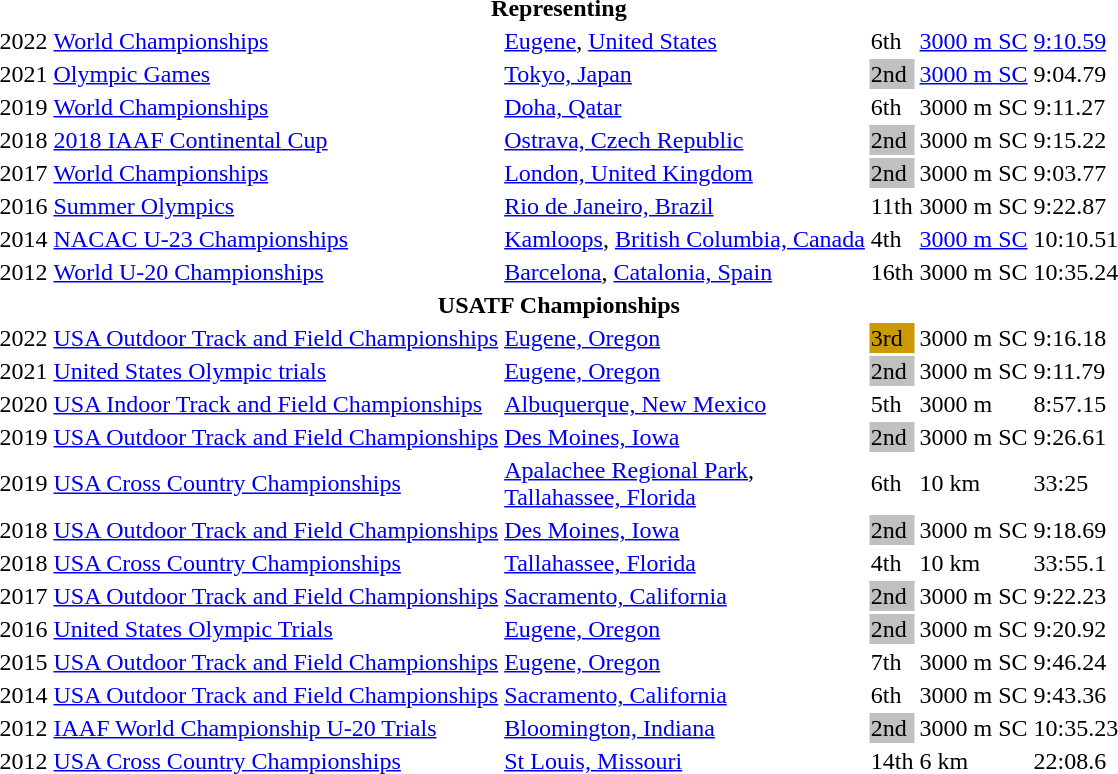<table>
<tr>
<th colspan="6">Representing </th>
</tr>
<tr>
<td>2022</td>
<td><a href='#'>World Championships</a></td>
<td><a href='#'>Eugene</a>, <a href='#'>United States</a></td>
<td>6th</td>
<td><a href='#'>3000 m SC</a></td>
<td><a href='#'>9:10.59</a></td>
</tr>
<tr>
<td>2021</td>
<td><a href='#'>Olympic Games</a></td>
<td><a href='#'>Tokyo, Japan</a></td>
<td bgcolor=silver>2nd</td>
<td><a href='#'>3000 m SC</a></td>
<td>9:04.79</td>
</tr>
<tr>
<td>2019</td>
<td><a href='#'>World Championships</a></td>
<td><a href='#'>Doha, Qatar</a></td>
<td>6th</td>
<td>3000 m SC</td>
<td>9:11.27</td>
</tr>
<tr>
<td>2018</td>
<td><a href='#'>2018 IAAF Continental Cup</a></td>
<td><a href='#'>Ostrava, Czech Republic</a></td>
<td bgcolor=silver>2nd</td>
<td>3000 m SC</td>
<td>9:15.22</td>
</tr>
<tr>
<td>2017</td>
<td><a href='#'>World Championships</a></td>
<td><a href='#'>London, United Kingdom</a></td>
<td bgcolor=silver>2nd</td>
<td>3000 m SC</td>
<td>9:03.77</td>
</tr>
<tr>
<td>2016</td>
<td><a href='#'>Summer Olympics</a></td>
<td><a href='#'>Rio de Janeiro, Brazil</a></td>
<td>11th</td>
<td>3000 m SC</td>
<td>9:22.87</td>
</tr>
<tr>
<td>2014</td>
<td><a href='#'>NACAC U-23 Championships</a></td>
<td><a href='#'>Kamloops</a>, <a href='#'>British Columbia, Canada</a></td>
<td>4th</td>
<td><a href='#'>3000 m SC</a></td>
<td>10:10.51</td>
</tr>
<tr>
<td>2012</td>
<td><a href='#'>World U-20 Championships</a></td>
<td><a href='#'>Barcelona</a>, <a href='#'>Catalonia, Spain</a></td>
<td>16th</td>
<td>3000 m SC</td>
<td>10:35.24</td>
</tr>
<tr>
<th colspan="6">USATF Championships</th>
</tr>
<tr>
<td>2022</td>
<td><a href='#'>USA Outdoor Track and Field Championships</a></td>
<td><a href='#'>Eugene, Oregon</a></td>
<td bgcolor=cc9900>3rd</td>
<td>3000 m SC</td>
<td>9:16.18</td>
</tr>
<tr>
<td>2021</td>
<td><a href='#'>United States Olympic trials</a></td>
<td><a href='#'>Eugene, Oregon</a></td>
<td bgcolor=silver>2nd</td>
<td>3000 m SC</td>
<td>9:11.79</td>
</tr>
<tr>
<td>2020</td>
<td><a href='#'>USA Indoor Track and Field Championships</a></td>
<td><a href='#'>Albuquerque, New Mexico</a></td>
<td>5th</td>
<td>3000 m</td>
<td>8:57.15</td>
</tr>
<tr>
<td>2019</td>
<td><a href='#'>USA Outdoor Track and Field Championships</a></td>
<td><a href='#'>Des Moines, Iowa</a></td>
<td bgcolor=silver>2nd</td>
<td>3000 m SC</td>
<td>9:26.61</td>
</tr>
<tr>
<td>2019</td>
<td><a href='#'>USA Cross Country Championships</a></td>
<td><a href='#'>Apalachee Regional Park</a>,<br><a href='#'>Tallahassee, Florida</a></td>
<td>6th</td>
<td>10 km</td>
<td>33:25</td>
</tr>
<tr>
<td>2018</td>
<td><a href='#'>USA Outdoor Track and Field Championships</a></td>
<td><a href='#'>Des Moines, Iowa</a></td>
<td bgcolor=silver>2nd</td>
<td>3000 m SC</td>
<td>9:18.69</td>
</tr>
<tr>
<td>2018</td>
<td><a href='#'>USA Cross Country Championships</a></td>
<td><a href='#'>Tallahassee, Florida</a></td>
<td>4th</td>
<td>10 km</td>
<td>33:55.1</td>
</tr>
<tr>
<td>2017</td>
<td><a href='#'>USA Outdoor Track and Field Championships</a></td>
<td><a href='#'>Sacramento, California</a></td>
<td bgcolor=silver>2nd</td>
<td>3000 m SC</td>
<td>9:22.23</td>
</tr>
<tr>
<td>2016</td>
<td><a href='#'>United States Olympic Trials</a></td>
<td><a href='#'>Eugene, Oregon</a></td>
<td bgcolor=silver>2nd</td>
<td>3000 m SC</td>
<td>9:20.92</td>
</tr>
<tr>
<td>2015</td>
<td><a href='#'>USA Outdoor Track and Field Championships</a></td>
<td><a href='#'>Eugene, Oregon</a></td>
<td>7th</td>
<td>3000 m SC</td>
<td>9:46.24</td>
</tr>
<tr>
<td>2014</td>
<td><a href='#'>USA Outdoor Track and Field Championships</a></td>
<td><a href='#'>Sacramento, California</a></td>
<td>6th</td>
<td>3000 m SC</td>
<td>9:43.36</td>
</tr>
<tr>
<td>2012</td>
<td><a href='#'>IAAF World Championship U-20 Trials</a></td>
<td><a href='#'>Bloomington, Indiana</a></td>
<td bgcolor=silver>2nd</td>
<td>3000 m SC</td>
<td>10:35.23</td>
</tr>
<tr>
<td>2012</td>
<td><a href='#'>USA Cross Country Championships</a></td>
<td><a href='#'>St Louis, Missouri</a></td>
<td>14th</td>
<td>6 km</td>
<td>22:08.6</td>
</tr>
<tr>
</tr>
</table>
